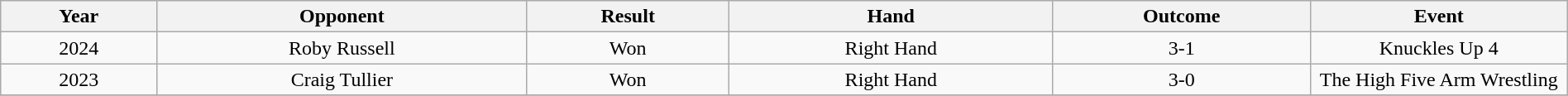<table class="wikitable mw-collapsible" style="text-align: center;" width="100%">
<tr>
<th><strong>Year</strong></th>
<th scope="col">Opponent</th>
<th scope="col">Result</th>
<th scope="col">Hand</th>
<th style="width: 200px;">Outcome</th>
<th style="width: 200px;">Event</th>
</tr>
<tr>
<td>2024</td>
<td>Roby Russell</td>
<td>Won</td>
<td>Right Hand</td>
<td>3-1</td>
<td>Knuckles Up 4</td>
</tr>
<tr>
<td>2023</td>
<td>Craig Tullier</td>
<td>Won</td>
<td>Right Hand</td>
<td>3-0</td>
<td>The High Five Arm Wrestling</td>
</tr>
<tr>
</tr>
</table>
